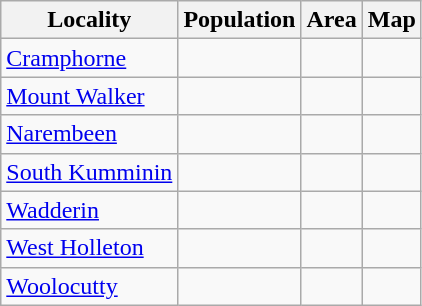<table class="wikitable sortable">
<tr>
<th>Locality</th>
<th data-sort-type=number>Population</th>
<th data-sort-type=number>Area</th>
<th>Map</th>
</tr>
<tr>
<td><a href='#'>Cramphorne</a></td>
<td></td>
<td></td>
<td></td>
</tr>
<tr>
<td><a href='#'>Mount Walker</a></td>
<td></td>
<td></td>
<td></td>
</tr>
<tr>
<td><a href='#'>Narembeen</a></td>
<td></td>
<td></td>
<td></td>
</tr>
<tr>
<td><a href='#'>South Kumminin</a></td>
<td></td>
<td></td>
<td></td>
</tr>
<tr>
<td><a href='#'>Wadderin</a></td>
<td></td>
<td></td>
<td></td>
</tr>
<tr>
<td><a href='#'>West Holleton</a></td>
<td></td>
<td></td>
<td></td>
</tr>
<tr>
<td><a href='#'>Woolocutty</a></td>
<td></td>
<td></td>
<td></td>
</tr>
</table>
